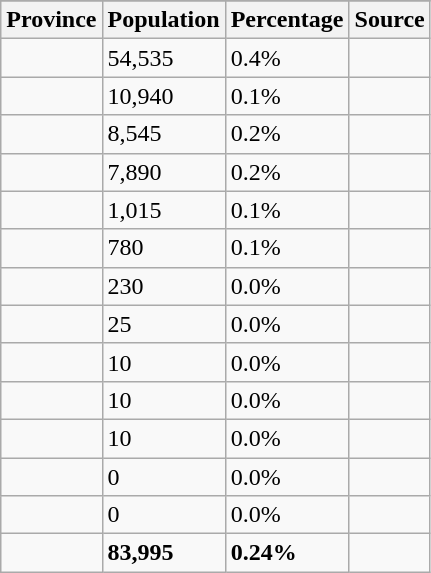<table class="wikitable sortable">
<tr>
</tr>
<tr>
<th>Province</th>
<th>Population</th>
<th>Percentage</th>
<th>Source</th>
</tr>
<tr>
<td></td>
<td>54,535</td>
<td>0.4%</td>
<td></td>
</tr>
<tr>
<td></td>
<td>10,940</td>
<td>0.1%</td>
<td></td>
</tr>
<tr>
<td></td>
<td>8,545</td>
<td>0.2%</td>
<td></td>
</tr>
<tr>
<td></td>
<td>7,890</td>
<td>0.2%</td>
<td></td>
</tr>
<tr>
<td></td>
<td>1,015</td>
<td>0.1%</td>
<td></td>
</tr>
<tr>
<td></td>
<td>780</td>
<td>0.1%</td>
<td></td>
</tr>
<tr>
<td></td>
<td>230</td>
<td>0.0%</td>
<td></td>
</tr>
<tr>
<td></td>
<td>25</td>
<td>0.0%</td>
<td></td>
</tr>
<tr>
<td></td>
<td>10</td>
<td>0.0%</td>
<td></td>
</tr>
<tr>
<td></td>
<td>10</td>
<td>0.0%</td>
<td></td>
</tr>
<tr>
<td></td>
<td>10</td>
<td>0.0%</td>
<td></td>
</tr>
<tr>
<td></td>
<td>0</td>
<td>0.0%</td>
<td></td>
</tr>
<tr>
<td></td>
<td>0</td>
<td>0.0%</td>
<td></td>
</tr>
<tr>
<td></td>
<td><strong>83,995</strong></td>
<td><strong>0.24%</strong></td>
<td></td>
</tr>
</table>
